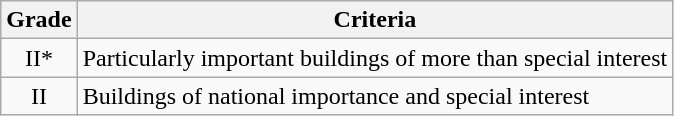<table class="wikitable">
<tr>
<th>Grade</th>
<th>Criteria</th>
</tr>
<tr>
<td align="center" >II*</td>
<td>Particularly important buildings of more than special interest</td>
</tr>
<tr>
<td align="center" >II</td>
<td>Buildings of national importance and special interest</td>
</tr>
</table>
